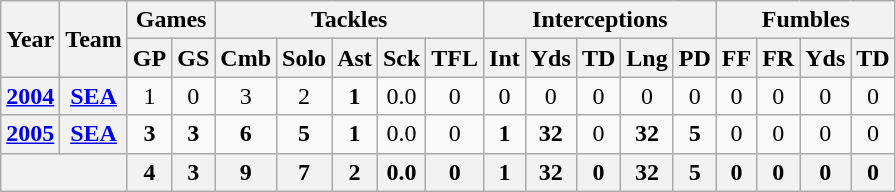<table class="wikitable" style="text-align:center">
<tr>
<th rowspan="2">Year</th>
<th rowspan="2">Team</th>
<th colspan="2">Games</th>
<th colspan="5">Tackles</th>
<th colspan="5">Interceptions</th>
<th colspan="4">Fumbles</th>
</tr>
<tr>
<th>GP</th>
<th>GS</th>
<th>Cmb</th>
<th>Solo</th>
<th>Ast</th>
<th>Sck</th>
<th>TFL</th>
<th>Int</th>
<th>Yds</th>
<th>TD</th>
<th>Lng</th>
<th>PD</th>
<th>FF</th>
<th>FR</th>
<th>Yds</th>
<th>TD</th>
</tr>
<tr>
<th><a href='#'>2004</a></th>
<th><a href='#'>SEA</a></th>
<td>1</td>
<td>0</td>
<td>3</td>
<td>2</td>
<td><strong>1</strong></td>
<td>0.0</td>
<td>0</td>
<td>0</td>
<td>0</td>
<td>0</td>
<td>0</td>
<td>0</td>
<td>0</td>
<td>0</td>
<td>0</td>
<td>0</td>
</tr>
<tr>
<th><a href='#'>2005</a></th>
<th><a href='#'>SEA</a></th>
<td><strong>3</strong></td>
<td><strong>3</strong></td>
<td><strong>6</strong></td>
<td><strong>5</strong></td>
<td><strong>1</strong></td>
<td>0.0</td>
<td>0</td>
<td><strong>1</strong></td>
<td><strong>32</strong></td>
<td>0</td>
<td><strong>32</strong></td>
<td><strong>5</strong></td>
<td>0</td>
<td>0</td>
<td>0</td>
<td>0</td>
</tr>
<tr>
<th colspan="2"></th>
<th>4</th>
<th>3</th>
<th>9</th>
<th>7</th>
<th>2</th>
<th>0.0</th>
<th>0</th>
<th>1</th>
<th>32</th>
<th>0</th>
<th>32</th>
<th>5</th>
<th>0</th>
<th>0</th>
<th>0</th>
<th>0</th>
</tr>
</table>
